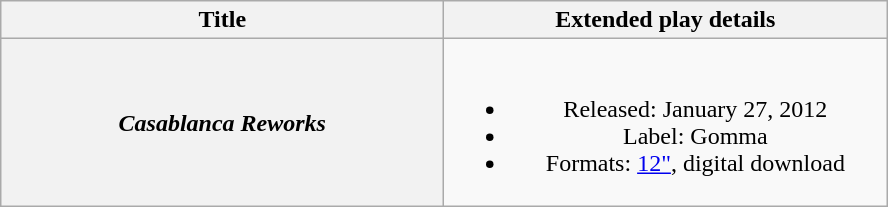<table class="wikitable plainrowheaders" style="text-align:center;">
<tr>
<th scope="col" style="width:18em;">Title</th>
<th scope="col" style="width:18em;">Extended play details</th>
</tr>
<tr>
<th scope="row"><em>Casablanca Reworks</em> <br> </th>
<td><br><ul><li>Released: January 27, 2012</li><li>Label: Gomma</li><li>Formats: <a href='#'>12"</a>, digital download</li></ul></td>
</tr>
</table>
